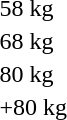<table>
<tr>
<td rowspan=2>58 kg</td>
<td rowspan=2></td>
<td rowspan=2></td>
<td></td>
</tr>
<tr>
<td></td>
</tr>
<tr>
<td rowspan=2>68 kg</td>
<td rowspan=2></td>
<td rowspan=2></td>
<td></td>
</tr>
<tr>
<td></td>
</tr>
<tr>
<td rowspan=2>80 kg</td>
<td rowspan=2></td>
<td rowspan=2></td>
<td></td>
</tr>
<tr>
<td></td>
</tr>
<tr>
<td rowspan=2>+80 kg</td>
<td rowspan=2></td>
<td rowspan=2></td>
<td></td>
</tr>
<tr>
<td></td>
</tr>
<tr>
</tr>
</table>
